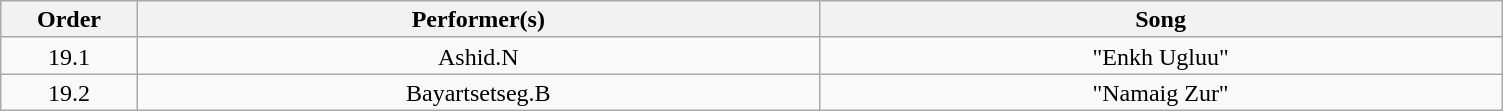<table class="wikitable" style="text-align:center; line-height:17px; ">
<tr>
<th width="05%">Order</th>
<th width="25%">Performer(s)</th>
<th width="25%">Song</th>
</tr>
<tr>
<td>19.1</td>
<td>Ashid.N</td>
<td>"Enkh Ugluu"</td>
</tr>
<tr>
<td>19.2</td>
<td>Bayartsetseg.B</td>
<td>"Namaig Zur"</td>
</tr>
</table>
